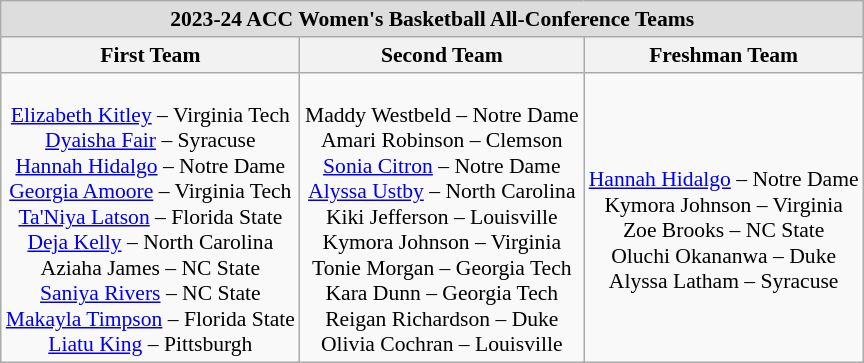<table class="wikitable" style="white-space:nowrap; font-size:90%; text-align:center;">
<tr>
<td colspan="4" style="text-align:center; background:#ddd;"><strong>2023-24 ACC Women's Basketball All-Conference Teams</strong></td>
</tr>
<tr>
<th>First Team</th>
<th>Second Team</th>
<th>Freshman Team</th>
</tr>
<tr>
<td><br><a href='#'>Elizabeth Kitley</a> – Virginia Tech<br>
<a href='#'>Dyaisha Fair</a> – Syracuse<br>
<a href='#'>Hannah Hidalgo</a> – Notre Dame<br>
<a href='#'>Georgia Amoore</a> – Virginia Tech<br>
<a href='#'>Ta'Niya Latson</a> – Florida State<br>
<a href='#'>Deja Kelly</a> – North Carolina<br>
Aziaha James – NC State<br>
<a href='#'>Saniya Rivers</a> – NC State<br>
<a href='#'>Makayla Timpson</a> – Florida State<br>
<a href='#'>Liatu King</a> – Pittsburgh</td>
<td><br>Maddy Westbeld – Notre Dame<br>
Amari Robinson – Clemson<br>
<a href='#'>Sonia Citron</a> – Notre Dame<br>
<a href='#'>Alyssa Ustby</a> – North Carolina<br>
Kiki Jefferson – Louisville<br>
Kymora Johnson – Virginia<br>
Tonie Morgan – Georgia Tech<br>
Kara Dunn – Georgia Tech<br>
Reigan Richardson – Duke<br>
Olivia Cochran – Louisville</td>
<td><br><a href='#'>Hannah Hidalgo</a> – Notre Dame<br>
Kymora Johnson – Virginia<br>
Zoe Brooks – NC State<br>
Oluchi Okananwa – Duke<br>
Alyssa Latham – Syracuse<br></td>
</tr>
</table>
